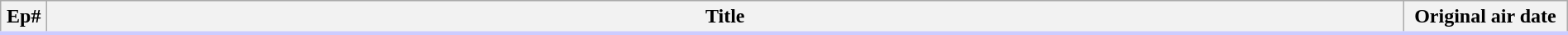<table class="wikitable" width="100%">
<tr style="border-bottom: 3px solid #CCF">
<th width="30">Ep#</th>
<th>Title</th>
<th width="125">Original air date<br>







































</th>
</tr>
</table>
